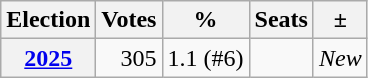<table class=wikitable style=text-align:right>
<tr>
<th>Election</th>
<th>Votes</th>
<th>%</th>
<th>Seats</th>
<th>±</th>
</tr>
<tr>
<th><a href='#'>2025</a></th>
<td>305</td>
<td>1.1 (#6)</td>
<td></td>
<td><em>New</em></td>
</tr>
</table>
